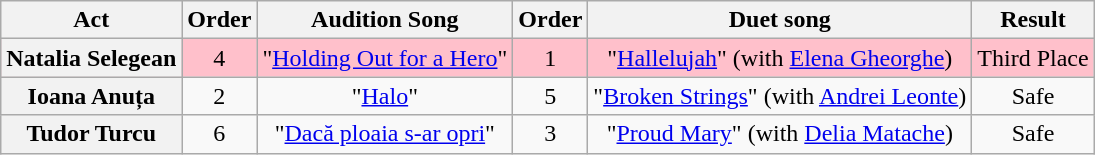<table class="wikitable plainrowheaders" style="text-align:center;">
<tr>
<th scope="col">Act</th>
<th scope="col">Order</th>
<th scope="col">Audition Song</th>
<th scope="col">Order</th>
<th scope="col">Duet song</th>
<th scope="col">Result</th>
</tr>
<tr style="background:pink;">
<th scope="row">Natalia Selegean</th>
<td>4</td>
<td>"<a href='#'>Holding Out for a Hero</a>"</td>
<td>1</td>
<td>"<a href='#'>Hallelujah</a>" (with <a href='#'>Elena Gheorghe</a>)</td>
<td>Third Place</td>
</tr>
<tr>
<th scope="row">Ioana Anuța</th>
<td>2</td>
<td>"<a href='#'>Halo</a>"</td>
<td>5</td>
<td>"<a href='#'>Broken Strings</a>" (with <a href='#'>Andrei Leonte</a>)</td>
<td>Safe</td>
</tr>
<tr>
<th scope="row">Tudor Turcu</th>
<td>6</td>
<td>"<a href='#'>Dacă ploaia s-ar opri</a>"</td>
<td>3</td>
<td>"<a href='#'>Proud Mary</a>" (with <a href='#'>Delia Matache</a>)</td>
<td>Safe</td>
</tr>
</table>
